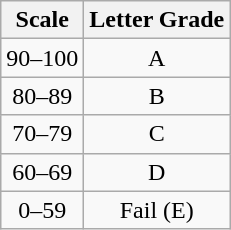<table class="wikitable" style="text-align:center;">
<tr>
<th>Scale</th>
<th>Letter Grade</th>
</tr>
<tr>
<td>90–100</td>
<td>A</td>
</tr>
<tr>
<td>80–89</td>
<td>B</td>
</tr>
<tr>
<td>70–79</td>
<td>C</td>
</tr>
<tr>
<td>60–69</td>
<td>D</td>
</tr>
<tr>
<td>0–59</td>
<td>Fail (E)</td>
</tr>
</table>
